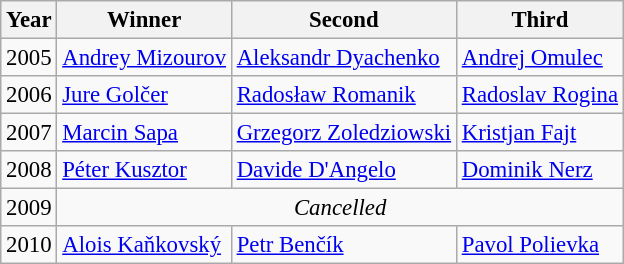<table class="wikitable" style="font-size:95%">
<tr>
<th>Year</th>
<th>Winner</th>
<th>Second</th>
<th>Third</th>
</tr>
<tr>
<td>2005</td>
<td> <a href='#'>Andrey Mizourov</a></td>
<td> <a href='#'>Aleksandr Dyachenko</a></td>
<td> <a href='#'>Andrej Omulec</a></td>
</tr>
<tr>
<td>2006</td>
<td> <a href='#'>Jure Golčer</a></td>
<td> <a href='#'>Radosław Romanik</a></td>
<td> <a href='#'>Radoslav Rogina</a></td>
</tr>
<tr>
<td>2007</td>
<td> <a href='#'>Marcin Sapa</a></td>
<td> <a href='#'>Grzegorz Zoledziowski</a></td>
<td> <a href='#'>Kristjan Fajt</a></td>
</tr>
<tr>
<td>2008</td>
<td> <a href='#'>Péter Kusztor</a></td>
<td> <a href='#'>Davide D'Angelo</a></td>
<td> <a href='#'>Dominik Nerz</a></td>
</tr>
<tr>
<td>2009</td>
<td colspan=3; align=center><em>Cancelled</em></td>
</tr>
<tr>
<td>2010</td>
<td> <a href='#'>Alois Kaňkovský</a></td>
<td> <a href='#'>Petr Benčík</a></td>
<td> <a href='#'>Pavol Polievka</a></td>
</tr>
</table>
